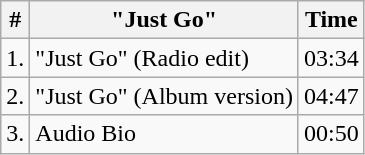<table class="wikitable">
<tr>
<th>#</th>
<th>"Just Go"</th>
<th>Time</th>
</tr>
<tr>
<td>1.</td>
<td>"Just Go" (Radio edit)</td>
<td>03:34</td>
</tr>
<tr>
<td>2.</td>
<td>"Just Go" (Album version)</td>
<td>04:47</td>
</tr>
<tr>
<td>3.</td>
<td>Audio Bio</td>
<td>00:50</td>
</tr>
</table>
